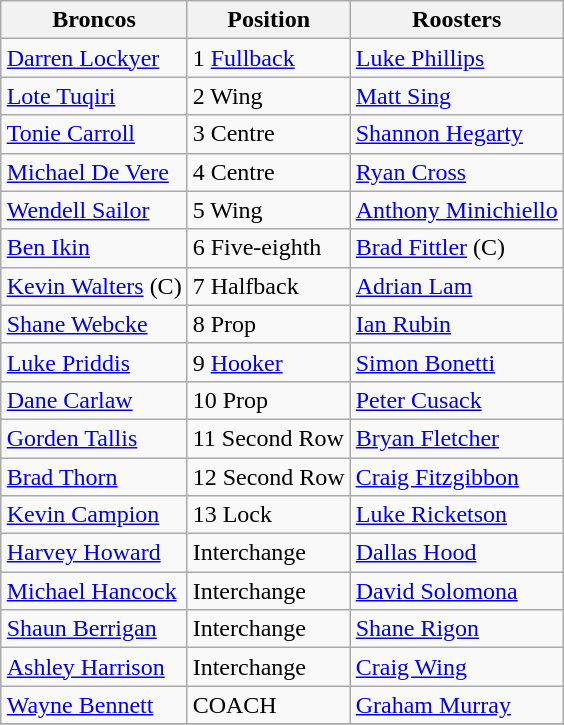<table class="wikitable" align="right">
<tr>
<th>Broncos</th>
<th>Position</th>
<th>Roosters</th>
</tr>
<tr>
<td><a href='#'>Darren Lockyer</a></td>
<td>1 <a href='#'>Fullback</a></td>
<td><a href='#'>Luke Phillips</a></td>
</tr>
<tr>
<td><a href='#'>Lote Tuqiri</a></td>
<td>2 Wing</td>
<td><a href='#'>Matt Sing</a></td>
</tr>
<tr>
<td><a href='#'>Tonie Carroll</a></td>
<td>3 Centre</td>
<td><a href='#'>Shannon Hegarty</a></td>
</tr>
<tr>
<td><a href='#'>Michael De Vere</a></td>
<td>4 Centre</td>
<td><a href='#'>Ryan Cross</a></td>
</tr>
<tr>
<td><a href='#'>Wendell Sailor</a></td>
<td>5 Wing</td>
<td><a href='#'>Anthony Minichiello</a></td>
</tr>
<tr>
<td><a href='#'>Ben Ikin</a></td>
<td>6 Five-eighth</td>
<td><a href='#'>Brad Fittler</a> (C)</td>
</tr>
<tr>
<td><a href='#'>Kevin Walters</a> (C)</td>
<td>7 Halfback</td>
<td><a href='#'>Adrian Lam</a></td>
</tr>
<tr>
<td><a href='#'>Shane Webcke</a></td>
<td>8 Prop</td>
<td><a href='#'>Ian Rubin</a></td>
</tr>
<tr>
<td><a href='#'>Luke Priddis</a></td>
<td>9 <a href='#'>Hooker</a></td>
<td><a href='#'>Simon Bonetti</a></td>
</tr>
<tr>
<td><a href='#'>Dane Carlaw</a></td>
<td>10 Prop</td>
<td><a href='#'>Peter Cusack</a></td>
</tr>
<tr>
<td><a href='#'>Gorden Tallis</a></td>
<td>11 Second Row</td>
<td><a href='#'>Bryan Fletcher</a></td>
</tr>
<tr>
<td><a href='#'>Brad Thorn</a></td>
<td>12 Second Row</td>
<td><a href='#'>Craig Fitzgibbon</a></td>
</tr>
<tr>
<td><a href='#'>Kevin Campion</a></td>
<td>13 Lock</td>
<td><a href='#'>Luke Ricketson</a></td>
</tr>
<tr>
<td><a href='#'>Harvey Howard</a></td>
<td>Interchange</td>
<td><a href='#'>Dallas Hood</a></td>
</tr>
<tr>
<td><a href='#'>Michael Hancock</a></td>
<td>Interchange</td>
<td><a href='#'>David Solomona</a></td>
</tr>
<tr>
<td><a href='#'>Shaun Berrigan</a></td>
<td>Interchange</td>
<td><a href='#'>Shane Rigon</a></td>
</tr>
<tr>
<td><a href='#'>Ashley Harrison</a></td>
<td>Interchange</td>
<td><a href='#'>Craig Wing</a></td>
</tr>
<tr>
<td><a href='#'>Wayne Bennett</a></td>
<td>COACH</td>
<td><a href='#'>Graham Murray</a></td>
</tr>
<tr>
</tr>
</table>
